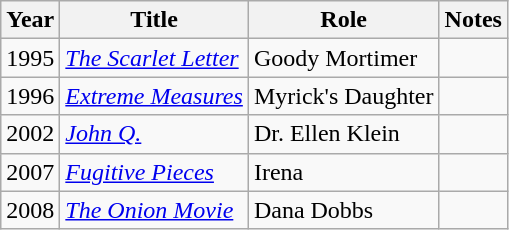<table class="wikitable sortable">
<tr>
<th>Year</th>
<th>Title</th>
<th>Role</th>
<th>Notes</th>
</tr>
<tr>
<td>1995</td>
<td><a href='#'><em>The Scarlet Letter</em></a></td>
<td>Goody Mortimer</td>
<td></td>
</tr>
<tr>
<td>1996</td>
<td><em><a href='#'>Extreme Measures</a></em></td>
<td>Myrick's Daughter</td>
<td></td>
</tr>
<tr>
<td>2002</td>
<td><em><a href='#'>John Q.</a></em></td>
<td>Dr. Ellen Klein</td>
<td></td>
</tr>
<tr>
<td>2007</td>
<td><a href='#'><em>Fugitive Pieces</em></a></td>
<td>Irena</td>
<td></td>
</tr>
<tr>
<td>2008</td>
<td><em><a href='#'>The Onion Movie</a></em></td>
<td>Dana Dobbs</td>
<td></td>
</tr>
</table>
